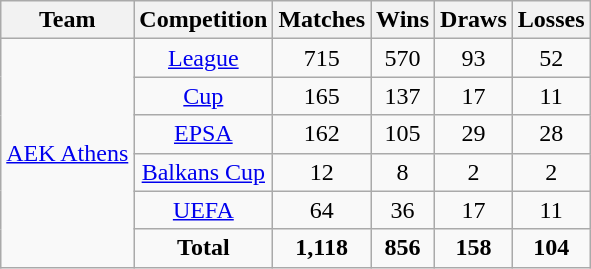<table class="wikitable" style="text-align:center">
<tr>
<th>Team</th>
<th>Competition</th>
<th>Matches</th>
<th>Wins</th>
<th>Draws</th>
<th>Losses</th>
</tr>
<tr>
<td rowspan="6"><a href='#'>AEK Athens</a></td>
<td><a href='#'>League</a></td>
<td>715</td>
<td>570</td>
<td>93</td>
<td>52</td>
</tr>
<tr>
<td><a href='#'>Cup</a></td>
<td>165</td>
<td>137</td>
<td>17</td>
<td>11</td>
</tr>
<tr>
<td><a href='#'>EPSA</a></td>
<td>162</td>
<td>105</td>
<td>29</td>
<td>28</td>
</tr>
<tr>
<td><a href='#'>Balkans Cup</a></td>
<td>12</td>
<td>8</td>
<td>2</td>
<td>2</td>
</tr>
<tr>
<td><a href='#'>UEFA</a></td>
<td>64</td>
<td>36</td>
<td>17</td>
<td>11</td>
</tr>
<tr>
<td><strong>Total</strong></td>
<td><strong>1,118</strong></td>
<td><strong>856</strong></td>
<td><strong>158</strong></td>
<td><strong>104</strong></td>
</tr>
</table>
